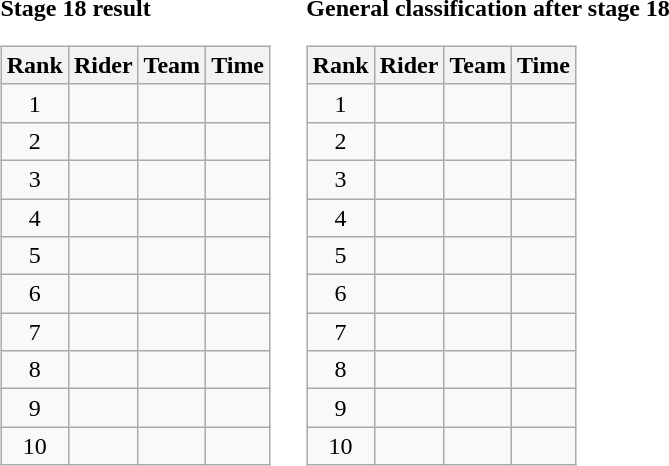<table>
<tr>
<td><strong>Stage 18 result</strong><br><table class="wikitable">
<tr>
<th scope="col">Rank</th>
<th scope="col">Rider</th>
<th scope="col">Team</th>
<th scope="col">Time</th>
</tr>
<tr>
<td style="text-align:center;">1</td>
<td> </td>
<td></td>
<td style="text-align:right;"></td>
</tr>
<tr>
<td style="text-align:center;">2</td>
<td></td>
<td></td>
<td style="text-align:right;"></td>
</tr>
<tr>
<td style="text-align:center;">3</td>
<td></td>
<td></td>
<td style="text-align:right;"></td>
</tr>
<tr>
<td style="text-align:center;">4</td>
<td></td>
<td></td>
<td style="text-align:right;"></td>
</tr>
<tr>
<td style="text-align:center;">5</td>
<td></td>
<td></td>
<td style="text-align:right;"></td>
</tr>
<tr>
<td style="text-align:center;">6</td>
<td></td>
<td></td>
<td style="text-align:right;"></td>
</tr>
<tr>
<td style="text-align:center;">7</td>
<td> </td>
<td></td>
<td style="text-align:right;"></td>
</tr>
<tr>
<td style="text-align:center;">8</td>
<td></td>
<td></td>
<td style="text-align:right;"></td>
</tr>
<tr>
<td style="text-align:center;">9</td>
<td></td>
<td></td>
<td style="text-align:right;"></td>
</tr>
<tr>
<td style="text-align:center;">10</td>
<td> </td>
<td></td>
<td style="text-align:right;"></td>
</tr>
</table>
</td>
<td></td>
<td><strong>General classification after stage 18</strong><br><table class="wikitable">
<tr>
<th scope="col">Rank</th>
<th scope="col">Rider</th>
<th scope="col">Team</th>
<th scope="col">Time</th>
</tr>
<tr>
<td style="text-align:center;">1</td>
<td> </td>
<td></td>
<td style="text-align:right;"></td>
</tr>
<tr>
<td style="text-align:center;">2</td>
<td></td>
<td></td>
<td style="text-align:right;"></td>
</tr>
<tr>
<td style="text-align:center;">3</td>
<td> </td>
<td></td>
<td style="text-align:right;"></td>
</tr>
<tr>
<td style="text-align:center;">4</td>
<td> </td>
<td></td>
<td style="text-align:right;"></td>
</tr>
<tr>
<td style="text-align:center;">5</td>
<td></td>
<td></td>
<td style="text-align:right;"></td>
</tr>
<tr>
<td style="text-align:center;">6</td>
<td></td>
<td></td>
<td style="text-align:right;"></td>
</tr>
<tr>
<td style="text-align:center;">7</td>
<td></td>
<td></td>
<td style="text-align:right;"></td>
</tr>
<tr>
<td style="text-align:center;">8</td>
<td> </td>
<td></td>
<td style="text-align:right;"></td>
</tr>
<tr>
<td style="text-align:center;">9</td>
<td></td>
<td></td>
<td style="text-align:right;"></td>
</tr>
<tr>
<td style="text-align:center;">10</td>
<td></td>
<td></td>
<td style="text-align:right;"></td>
</tr>
</table>
</td>
</tr>
</table>
